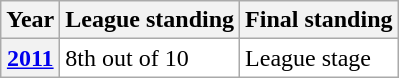<table class="wikitable" style="background:#fff">
<tr style="text-align:center;" |>
<th><strong>Year</strong></th>
<th>League standing</th>
<th>Final standing</th>
</tr>
<tr>
<th><a href='#'>2011</a></th>
<td>8th out of 10</td>
<td>League stage</td>
</tr>
</table>
